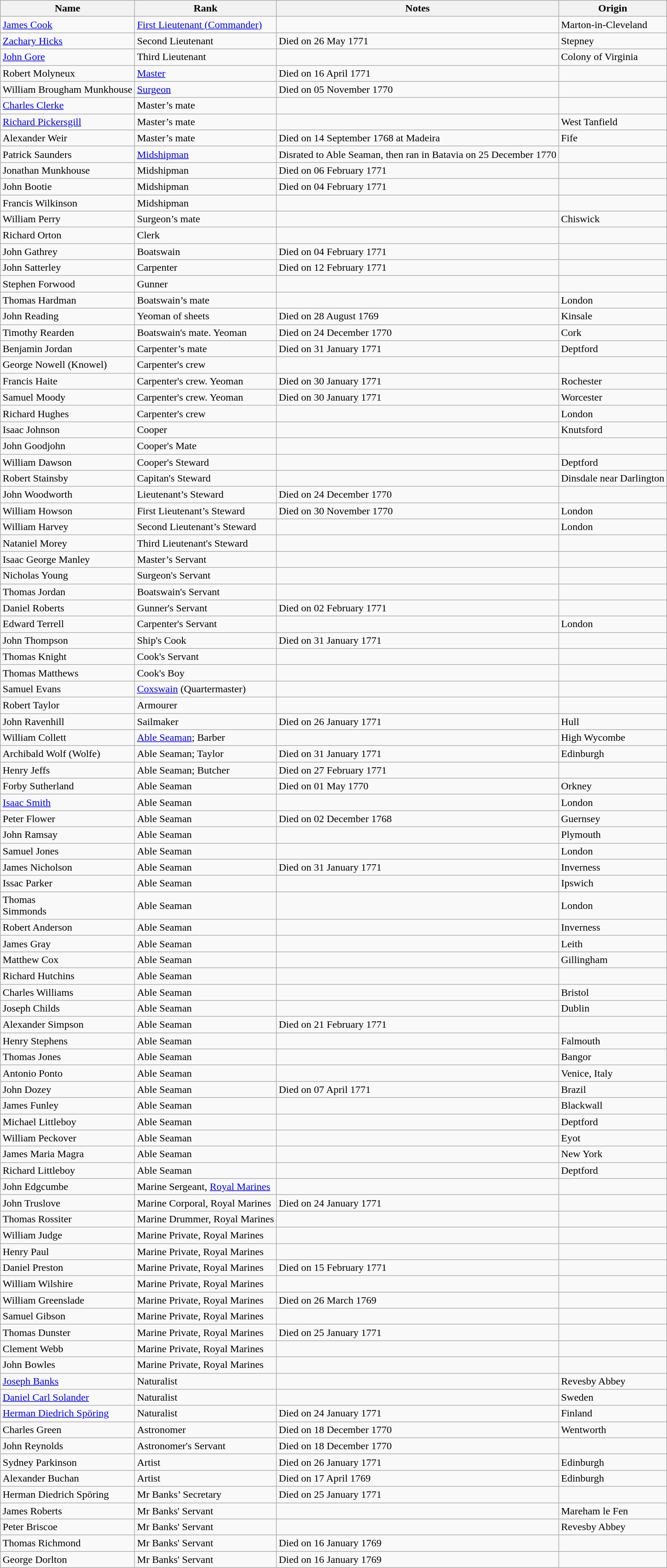<table class="wikitable sortable">
<tr>
<th>Name</th>
<th>Rank</th>
<th>Notes</th>
<th>Origin</th>
</tr>
<tr>
<td><a href='#'>James Cook</a></td>
<td><a href='#'>First Lieutenant (Commander)</a></td>
<td></td>
<td>Marton-in-Cleveland</td>
</tr>
<tr>
<td><a href='#'>Zachary Hicks</a></td>
<td>Second Lieutenant</td>
<td>Died on 26 May 1771</td>
<td>Stepney</td>
</tr>
<tr>
<td><a href='#'>John Gore</a></td>
<td>Third Lieutenant</td>
<td></td>
<td>Colony of Virginia</td>
</tr>
<tr>
<td>Robert Molyneux</td>
<td><a href='#'>Master</a></td>
<td>Died on 16 April 1771</td>
<td></td>
</tr>
<tr>
<td>William Brougham Munkhouse</td>
<td><a href='#'>Surgeon</a></td>
<td>Died on 05 November 1770</td>
<td></td>
</tr>
<tr>
<td><a href='#'>Charles Clerke</a></td>
<td>Master’s mate</td>
<td></td>
<td></td>
</tr>
<tr>
<td><a href='#'>Richard Pickersgill</a></td>
<td>Master’s mate</td>
<td></td>
<td>West Tanfield</td>
</tr>
<tr>
<td>Alexander Weir</td>
<td>Master’s mate</td>
<td>Died on 14 September 1768 at Madeira</td>
<td>Fife</td>
</tr>
<tr>
<td>Patrick Saunders</td>
<td><a href='#'>Midshipman</a></td>
<td>Disrated to Able Seaman, then ran in Batavia on 25 December 1770</td>
<td></td>
</tr>
<tr>
<td>Jonathan Munkhouse</td>
<td>Midshipman</td>
<td>Died on 06 February 1771</td>
<td></td>
</tr>
<tr>
<td>John Bootie</td>
<td>Midshipman</td>
<td>Died on 04 February 1771</td>
<td></td>
</tr>
<tr>
<td>Francis Wilkinson</td>
<td>Midshipman</td>
<td></td>
<td></td>
</tr>
<tr>
<td>William Perry</td>
<td>Surgeon’s mate</td>
<td></td>
<td>Chiswick</td>
</tr>
<tr>
<td>Richard Orton</td>
<td>Clerk</td>
<td></td>
<td></td>
</tr>
<tr>
<td>John Gathrey</td>
<td>Boatswain</td>
<td>Died on 04 February 1771</td>
<td></td>
</tr>
<tr>
<td>John Satterley</td>
<td>Carpenter</td>
<td>Died on 12 February 1771</td>
<td></td>
</tr>
<tr>
<td>Stephen Forwood</td>
<td>Gunner</td>
<td></td>
<td></td>
</tr>
<tr>
<td>Thomas Hardman</td>
<td>Boatswain’s mate</td>
<td></td>
<td>London</td>
</tr>
<tr>
<td>John Reading</td>
<td>Yeoman of sheets</td>
<td>Died on 28 August 1769</td>
<td>Kinsale</td>
</tr>
<tr>
<td>Timothy Rearden</td>
<td>Boatswain's mate. Yeoman</td>
<td>Died on 24 December 1770</td>
<td>Cork</td>
</tr>
<tr>
<td>Benjamin Jordan</td>
<td>Carpenter’s mate</td>
<td>Died on 31 January 1771</td>
<td>Deptford</td>
</tr>
<tr>
<td>George Nowell (Knowel)</td>
<td>Carpenter's crew</td>
<td></td>
<td></td>
</tr>
<tr>
<td>Francis Haite</td>
<td>Carpenter's crew. Yeoman</td>
<td>Died on 30 January 1771</td>
<td>Rochester</td>
</tr>
<tr>
<td>Samuel Moody</td>
<td>Carpenter's crew. Yeoman</td>
<td>Died on 30 January 1771</td>
<td>Worcester</td>
</tr>
<tr>
<td>Richard Hughes</td>
<td>Carpenter's crew</td>
<td></td>
<td>London</td>
</tr>
<tr>
<td>Isaac Johnson</td>
<td>Cooper</td>
<td></td>
<td>Knutsford</td>
</tr>
<tr>
<td>John Goodjohn</td>
<td>Cooper's Mate</td>
<td></td>
<td></td>
</tr>
<tr>
<td>William Dawson</td>
<td>Cooper's Steward</td>
<td></td>
<td>Deptford</td>
</tr>
<tr>
<td>Robert Stainsby</td>
<td>Capitan's Steward</td>
<td></td>
<td>Dinsdale near Darlington</td>
</tr>
<tr>
<td>John Woodworth</td>
<td>Lieutenant’s Steward</td>
<td>Died on 24 December 1770</td>
<td></td>
</tr>
<tr>
<td>William Howson</td>
<td>First Lieutenant’s Steward</td>
<td>Died on 30 November 1770</td>
<td>London</td>
</tr>
<tr>
<td>William Harvey</td>
<td>Second Lieutenant’s Steward</td>
<td></td>
<td>London</td>
</tr>
<tr>
<td>Nataniel Morey</td>
<td>Third Lieutenant's Steward</td>
<td></td>
<td></td>
</tr>
<tr>
<td>Isaac George Manley</td>
<td>Master’s Servant</td>
<td></td>
<td></td>
</tr>
<tr>
<td>Nicholas Young</td>
<td>Surgeon's Servant</td>
<td></td>
<td></td>
</tr>
<tr>
<td>Thomas Jordan</td>
<td>Boatswain's Servant</td>
<td></td>
<td></td>
</tr>
<tr>
<td>Daniel Roberts</td>
<td>Gunner's Servant</td>
<td>Died on 02 February 1771</td>
<td></td>
</tr>
<tr>
<td>Edward Terrell</td>
<td>Carpenter's Servant</td>
<td></td>
<td>London</td>
</tr>
<tr>
<td>John Thompson</td>
<td>Ship's Cook</td>
<td>Died on 31 January 1771</td>
<td></td>
</tr>
<tr>
<td>Thomas Knight</td>
<td>Cook's Servant</td>
<td></td>
<td></td>
</tr>
<tr>
<td>Thomas Matthews</td>
<td>Cook's Boy</td>
<td></td>
<td></td>
</tr>
<tr>
<td>Samuel Evans</td>
<td><a href='#'>Coxswain</a> (Quartermaster)</td>
<td></td>
<td></td>
</tr>
<tr>
<td>Robert Taylor</td>
<td>Armourer</td>
<td></td>
<td></td>
</tr>
<tr>
<td>John Ravenhill</td>
<td>Sailmaker</td>
<td>Died on 26 January 1771</td>
<td>Hull</td>
</tr>
<tr>
<td>William Collett</td>
<td><a href='#'>Able Seaman</a>; Barber</td>
<td></td>
<td>High Wycombe</td>
</tr>
<tr>
<td>Archibald Wolf (Wolfe)</td>
<td>Able Seaman; Taylor</td>
<td>Died on 31 January 1771</td>
<td>Edinburgh</td>
</tr>
<tr>
<td>Henry Jeffs</td>
<td>Able Seaman; Butcher</td>
<td>Died on 27 February 1771</td>
<td></td>
</tr>
<tr>
<td>Forby Sutherland</td>
<td>Able Seaman</td>
<td>Died on 01 May 1770</td>
<td>Orkney</td>
</tr>
<tr>
<td><a href='#'>Isaac Smith</a></td>
<td>Able Seaman</td>
<td></td>
<td>London</td>
</tr>
<tr>
<td>Peter Flower</td>
<td>Able Seaman</td>
<td>Died on 02 December 1768</td>
<td>Guernsey</td>
</tr>
<tr>
<td>John Ramsay</td>
<td>Able Seaman</td>
<td></td>
<td>Plymouth</td>
</tr>
<tr>
<td>Samuel Jones</td>
<td>Able Seaman</td>
<td></td>
<td>London</td>
</tr>
<tr>
<td>James Nicholson</td>
<td>Able Seaman</td>
<td>Died on 31 January 1771</td>
<td>Inverness</td>
</tr>
<tr>
<td>Issac Parker</td>
<td>Able Seaman</td>
<td></td>
<td>Ipswich</td>
</tr>
<tr>
<td>Thomas<br>Simmonds</td>
<td>Able Seaman</td>
<td></td>
<td>London</td>
</tr>
<tr>
<td>Robert Anderson</td>
<td>Able Seaman</td>
<td></td>
<td>Inverness</td>
</tr>
<tr>
<td>James Gray</td>
<td>Able Seaman</td>
<td></td>
<td>Leith</td>
</tr>
<tr>
<td>Matthew Cox</td>
<td>Able Seaman</td>
<td></td>
<td>Gillingham</td>
</tr>
<tr>
<td>Richard Hutchins</td>
<td>Able Seaman</td>
<td></td>
<td></td>
</tr>
<tr>
<td>Charles Williams</td>
<td>Able Seaman</td>
<td></td>
<td>Bristol</td>
</tr>
<tr>
<td>Joseph Childs</td>
<td>Able Seaman</td>
<td></td>
<td>Dublin</td>
</tr>
<tr>
<td>Alexander Simpson</td>
<td>Able Seaman</td>
<td>Died on 21 February 1771</td>
<td></td>
</tr>
<tr>
<td>Henry Stephens</td>
<td>Able Seaman</td>
<td></td>
<td>Falmouth</td>
</tr>
<tr>
<td>Thomas Jones</td>
<td>Able Seaman</td>
<td></td>
<td>Bangor</td>
</tr>
<tr>
<td>Antonio Ponto</td>
<td>Able Seaman</td>
<td></td>
<td>Venice, Italy</td>
</tr>
<tr>
<td>John Dozey</td>
<td>Able Seaman</td>
<td>Died on 07 April 1771</td>
<td>Brazil</td>
</tr>
<tr>
<td>James Funley</td>
<td>Able Seaman</td>
<td></td>
<td>Blackwall</td>
</tr>
<tr>
<td>Michael Littleboy</td>
<td>Able Seaman</td>
<td></td>
<td>Deptford</td>
</tr>
<tr>
<td>William Peckover</td>
<td>Able Seaman</td>
<td></td>
<td>Eyot</td>
</tr>
<tr>
<td>James Maria Magra</td>
<td>Able Seaman</td>
<td></td>
<td>New York</td>
</tr>
<tr>
<td>Richard Littleboy</td>
<td>Able Seaman</td>
<td></td>
<td>Deptford</td>
</tr>
<tr>
<td>John Edgcumbe</td>
<td>Marine Sergeant, <a href='#'>Royal Marines</a></td>
<td></td>
<td></td>
</tr>
<tr>
<td>John Truslove</td>
<td>Marine Corporal, Royal Marines</td>
<td>Died on 24 January 1771</td>
<td></td>
</tr>
<tr>
<td>Thomas Rossiter</td>
<td>Marine Drummer, Royal Marines</td>
<td></td>
<td></td>
</tr>
<tr>
<td>William Judge</td>
<td>Marine Private, Royal Marines</td>
<td></td>
<td></td>
</tr>
<tr>
<td>Henry Paul</td>
<td>Marine Private, Royal Marines</td>
<td></td>
<td></td>
</tr>
<tr>
<td>Daniel Preston</td>
<td>Marine Private, Royal Marines</td>
<td>Died on 15 February 1771</td>
<td></td>
</tr>
<tr>
<td>William Wilshire</td>
<td>Marine Private, Royal Marines</td>
<td></td>
<td></td>
</tr>
<tr>
<td>William Greenslade</td>
<td>Marine Private, Royal Marines</td>
<td>Died on 26 March 1769</td>
<td></td>
</tr>
<tr>
<td>Samuel Gibson</td>
<td>Marine Private, Royal Marines</td>
<td></td>
<td></td>
</tr>
<tr>
<td>Thomas Dunster</td>
<td>Marine Private, Royal Marines</td>
<td>Died on 25 January 1771</td>
<td></td>
</tr>
<tr>
<td>Clement Webb</td>
<td>Marine Private, Royal Marines</td>
<td></td>
<td></td>
</tr>
<tr>
<td>John Bowles</td>
<td>Marine Private, Royal Marines</td>
<td></td>
<td></td>
</tr>
<tr>
<td><a href='#'>Joseph Banks</a></td>
<td>Naturalist</td>
<td></td>
<td>Revesby Abbey</td>
</tr>
<tr>
<td><a href='#'>Daniel Carl Solander</a></td>
<td>Naturalist</td>
<td></td>
<td>Sweden</td>
</tr>
<tr>
<td><a href='#'>Herman Diedrich Spöring</a></td>
<td>Naturalist</td>
<td>Died on 24 January 1771</td>
<td>Finland</td>
</tr>
<tr>
<td>Charles Green</td>
<td>Astronomer</td>
<td>Died on 18 December 1770</td>
<td>Wentworth</td>
</tr>
<tr>
<td>John Reynolds</td>
<td>Astronomer's Servant</td>
<td>Died on 18 December 1770</td>
<td></td>
</tr>
<tr>
<td>Sydney Parkinson</td>
<td>Artist</td>
<td>Died on 26 January 1771</td>
<td>Edinburgh</td>
</tr>
<tr>
<td>Alexander Buchan</td>
<td>Artist</td>
<td>Died on 17 April 1769</td>
<td>Edinburgh</td>
</tr>
<tr>
<td>Herman Diedrich Spöring</td>
<td>Mr Banks’ Secretary</td>
<td>Died on 25 January 1771</td>
<td></td>
</tr>
<tr>
<td>James Roberts</td>
<td>Mr Banks' Servant</td>
<td></td>
<td>Mareham le Fen</td>
</tr>
<tr>
<td>Peter Briscoe</td>
<td>Mr Banks' Servant</td>
<td></td>
<td>Revesby Abbey</td>
</tr>
<tr>
<td>Thomas Richmond</td>
<td>Mr Banks' Servant</td>
<td>Died on 16 January 1769</td>
<td></td>
</tr>
<tr>
<td>George Dorlton</td>
<td>Mr Banks' Servant</td>
<td>Died on 16 January 1769</td>
<td></td>
</tr>
</table>
